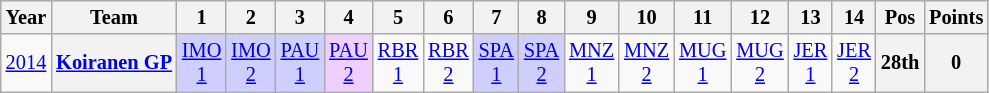<table class="wikitable" style="text-align:center; font-size:85%">
<tr>
<th>Year</th>
<th>Team</th>
<th>1</th>
<th>2</th>
<th>3</th>
<th>4</th>
<th>5</th>
<th>6</th>
<th>7</th>
<th>8</th>
<th>9</th>
<th>10</th>
<th>11</th>
<th>12</th>
<th>13</th>
<th>14</th>
<th>Pos</th>
<th>Points</th>
</tr>
<tr>
<td><a href='#'>2014</a></td>
<th><a href='#'>Koiranen GP</a></th>
<td style="background:#CFCFFF;"><a href='#'>IMO<br>1</a><br></td>
<td style="background:#CFCFFF;"><a href='#'>IMO<br>2</a><br></td>
<td style="background:#CFCFFF;"><a href='#'>PAU<br>1</a><br></td>
<td style="background:#EFCFFF;"><a href='#'>PAU<br>2</a><br></td>
<td style="background:#;"><a href='#'>RBR<br>1</a><br></td>
<td style="background:#;"><a href='#'>RBR<br>2</a><br></td>
<td style="background:#CFCFFF;"><a href='#'>SPA<br>1</a><br></td>
<td style="background:#CFCFFF;"><a href='#'>SPA<br>2</a><br></td>
<td style="background:#;"><a href='#'>MNZ<br>1</a><br></td>
<td style="background:#;"><a href='#'>MNZ<br>2</a><br></td>
<td style="background:#;"><a href='#'>MUG<br>1</a><br></td>
<td style="background:#;"><a href='#'>MUG<br>2</a><br></td>
<td style="background:#;"><a href='#'>JER<br>1</a><br></td>
<td style="background:#;"><a href='#'>JER<br>2</a><br></td>
<th>28th</th>
<th>0</th>
</tr>
</table>
